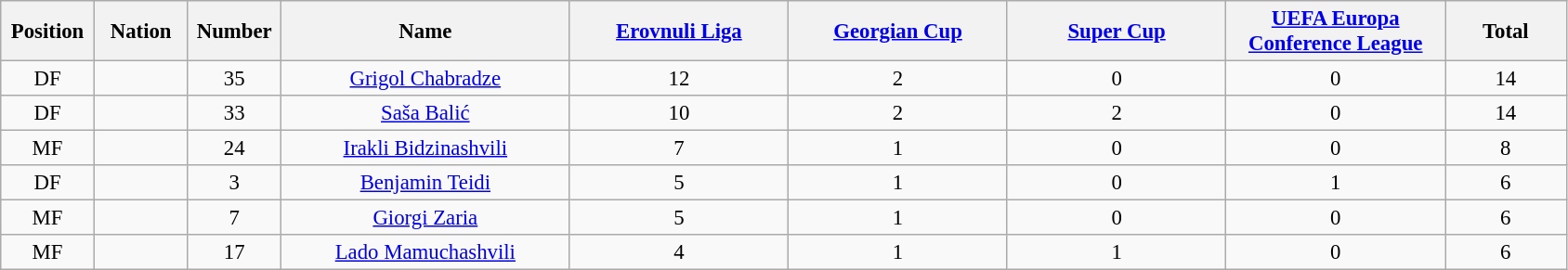<table class="wikitable" style="font-size: 95%; text-align: center;">
<tr>
<th width=60>Position</th>
<th width=60>Nation</th>
<th width=60>Number</th>
<th width=200>Name</th>
<th width=150><a href='#'>Erovnuli Liga</a></th>
<th width=150><a href='#'>Georgian Cup</a></th>
<th width=150><a href='#'>Super Cup</a></th>
<th width=150><a href='#'>UEFA Europa Conference League</a></th>
<th width=80>Total</th>
</tr>
<tr>
<td>DF</td>
<td></td>
<td>35</td>
<td><a href='#'>Grigol Chabradze</a></td>
<td>12</td>
<td>2</td>
<td>0</td>
<td>0</td>
<td>14</td>
</tr>
<tr>
<td>DF</td>
<td></td>
<td>33</td>
<td><a href='#'>Saša Balić</a></td>
<td>10</td>
<td>2</td>
<td>2</td>
<td>0</td>
<td>14</td>
</tr>
<tr>
<td>MF</td>
<td></td>
<td>24</td>
<td><a href='#'>Irakli Bidzinashvili</a></td>
<td>7</td>
<td>1</td>
<td>0</td>
<td>0</td>
<td>8</td>
</tr>
<tr>
<td>DF</td>
<td></td>
<td>3</td>
<td><a href='#'>Benjamin Teidi</a></td>
<td>5</td>
<td>1</td>
<td>0</td>
<td>1</td>
<td>6</td>
</tr>
<tr>
<td>MF</td>
<td></td>
<td>7</td>
<td><a href='#'>Giorgi Zaria</a></td>
<td>5</td>
<td>1</td>
<td>0</td>
<td>0</td>
<td>6</td>
</tr>
<tr>
<td>MF</td>
<td></td>
<td>17</td>
<td><a href='#'>Lado Mamuchashvili</a></td>
<td>4</td>
<td>1</td>
<td>1</td>
<td>0</td>
<td>6</td>
</tr>
</table>
